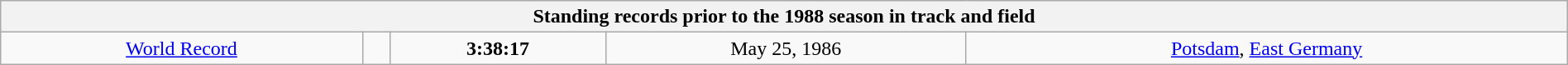<table class="wikitable" style="text-align:center;width:100%">
<tr>
<th colspan="5">Standing records prior to the 1988 season in track and field</th>
</tr>
<tr>
<td><a href='#'>World Record</a></td>
<td></td>
<td><strong>3:38:17</strong></td>
<td>May 25, 1986</td>
<td> <a href='#'>Potsdam</a>, <a href='#'>East Germany</a></td>
</tr>
</table>
